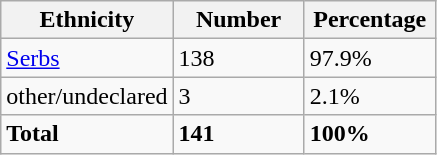<table class="wikitable">
<tr>
<th width="100px">Ethnicity</th>
<th width="80px">Number</th>
<th width="80px">Percentage</th>
</tr>
<tr>
<td><a href='#'>Serbs</a></td>
<td>138</td>
<td>97.9%</td>
</tr>
<tr>
<td>other/undeclared</td>
<td>3</td>
<td>2.1%</td>
</tr>
<tr>
<td><strong>Total</strong></td>
<td><strong>141</strong></td>
<td><strong>100%</strong></td>
</tr>
</table>
